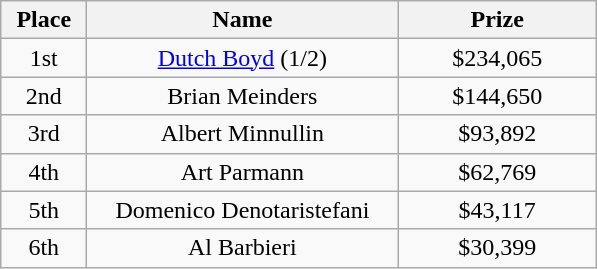<table class="wikitable">
<tr>
<th width="50">Place</th>
<th width="200">Name</th>
<th width="125">Prize</th>
</tr>
<tr>
<td align = "center">1st</td>
<td align = "center"><a href='#'>Dutch Boyd</a> (1/2)</td>
<td align = "center">$234,065</td>
</tr>
<tr>
<td align = "center">2nd</td>
<td align = "center">Brian Meinders</td>
<td align = "center">$144,650</td>
</tr>
<tr>
<td align = "center">3rd</td>
<td align = "center">Albert Minnullin</td>
<td align = "center">$93,892</td>
</tr>
<tr>
<td align = "center">4th</td>
<td align = "center">Art Parmann</td>
<td align = "center">$62,769</td>
</tr>
<tr>
<td align = "center">5th</td>
<td align = "center">Domenico Denotaristefani</td>
<td align = "center">$43,117</td>
</tr>
<tr>
<td align = "center">6th</td>
<td align = "center">Al Barbieri</td>
<td align = "center">$30,399</td>
</tr>
</table>
